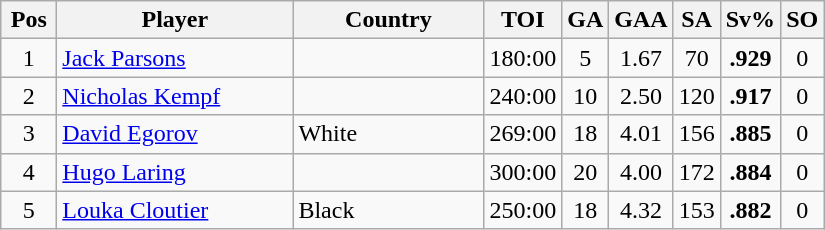<table class="wikitable sortable" style="text-align: center;">
<tr>
<th width=30>Pos</th>
<th width=150>Player</th>
<th width=120>Country</th>
<th width=20>TOI</th>
<th width=20>GA</th>
<th width=20>GAA</th>
<th width=20>SA</th>
<th width=20>Sv%</th>
<th width=20>SO</th>
</tr>
<tr>
<td>1</td>
<td align=left><a href='#'>Jack Parsons</a></td>
<td align=left></td>
<td>180:00</td>
<td>5</td>
<td>1.67</td>
<td>70</td>
<td><strong>.929</strong></td>
<td>0</td>
</tr>
<tr>
<td>2</td>
<td align=left><a href='#'>Nicholas Kempf</a></td>
<td align=left></td>
<td>240:00</td>
<td>10</td>
<td>2.50</td>
<td>120</td>
<td><strong>.917</strong></td>
<td>0</td>
</tr>
<tr>
<td>3</td>
<td align=left><a href='#'>David Egorov</a></td>
<td align=left> White</td>
<td>269:00</td>
<td>18</td>
<td>4.01</td>
<td>156</td>
<td><strong>.885</strong></td>
<td>0</td>
</tr>
<tr>
<td>4</td>
<td align=left><a href='#'>Hugo Laring</a></td>
<td align=left></td>
<td>300:00</td>
<td>20</td>
<td>4.00</td>
<td>172</td>
<td><strong>.884</strong></td>
<td>0</td>
</tr>
<tr>
<td>5</td>
<td align=left><a href='#'>Louka Cloutier</a></td>
<td align=left> Black</td>
<td>250:00</td>
<td>18</td>
<td>4.32</td>
<td>153</td>
<td><strong>.882</strong></td>
<td>0</td>
</tr>
</table>
